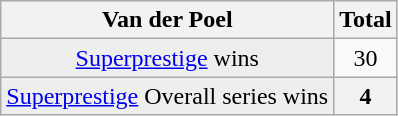<table class="wikitable plainrowheaders">
<tr>
<th scope="col">Van der Poel</th>
<th scope="col">Total</th>
</tr>
<tr style="text-align:center;">
<td style="background:#eeeeee"><a href='#'>Superprestige</a> wins</td>
<td>30</td>
</tr>
<tr style="text-align:center;">
<td style="background:#eeeeee"><a href='#'>Superprestige</a> Overall series wins</td>
<th>4</th>
</tr>
</table>
